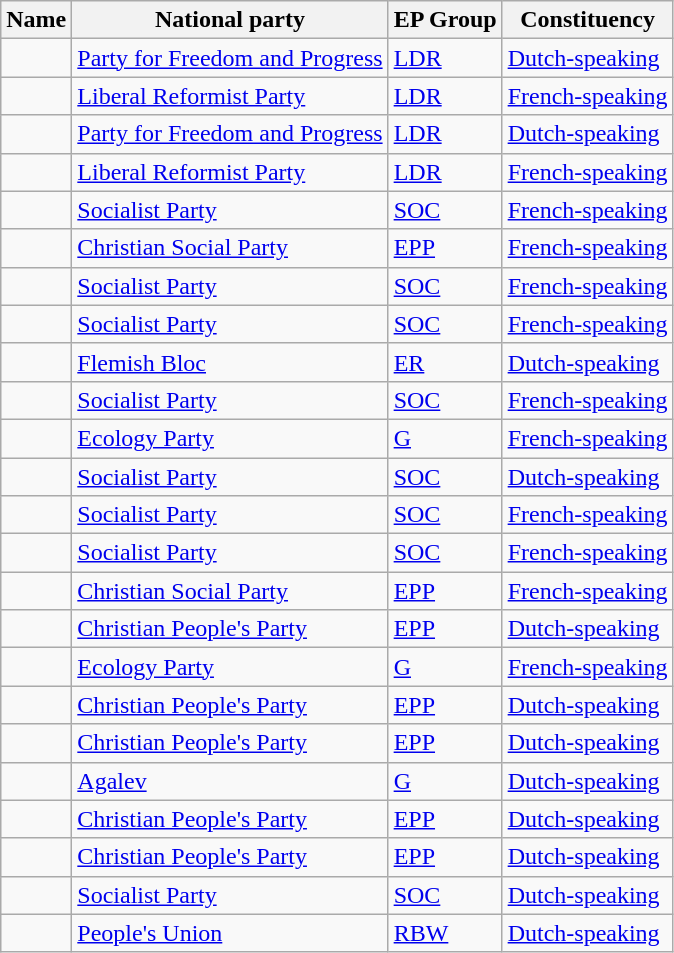<table class="sortable wikitable">
<tr>
<th>Name</th>
<th>National party</th>
<th>EP Group</th>
<th>Constituency</th>
</tr>
<tr>
<td></td>
<td> <a href='#'>Party for Freedom and Progress</a></td>
<td> <a href='#'>LDR</a></td>
<td><a href='#'>Dutch-speaking</a></td>
</tr>
<tr>
<td> </td>
<td> <a href='#'>Liberal Reformist Party</a></td>
<td> <a href='#'>LDR</a></td>
<td><a href='#'>French-speaking</a></td>
</tr>
<tr>
<td></td>
<td> <a href='#'>Party for Freedom and Progress</a></td>
<td> <a href='#'>LDR</a></td>
<td><a href='#'>Dutch-speaking</a></td>
</tr>
<tr>
<td></td>
<td> <a href='#'>Liberal Reformist Party</a></td>
<td> <a href='#'>LDR</a></td>
<td><a href='#'>French-speaking</a></td>
</tr>
<tr>
<td></td>
<td> <a href='#'>Socialist Party</a></td>
<td> <a href='#'>SOC</a></td>
<td><a href='#'>French-speaking</a></td>
</tr>
<tr>
<td></td>
<td> <a href='#'>Christian Social Party</a></td>
<td> <a href='#'>EPP</a></td>
<td><a href='#'>French-speaking</a></td>
</tr>
<tr>
<td></td>
<td> <a href='#'>Socialist Party</a></td>
<td> <a href='#'>SOC</a></td>
<td><a href='#'>French-speaking</a></td>
</tr>
<tr>
<td></td>
<td> <a href='#'>Socialist Party</a></td>
<td> <a href='#'>SOC</a></td>
<td><a href='#'>French-speaking</a></td>
</tr>
<tr>
<td></td>
<td> <a href='#'>Flemish Bloc</a></td>
<td> <a href='#'>ER</a></td>
<td><a href='#'>Dutch-speaking</a></td>
</tr>
<tr>
<td></td>
<td> <a href='#'>Socialist Party</a></td>
<td> <a href='#'>SOC</a></td>
<td><a href='#'>French-speaking</a></td>
</tr>
<tr>
<td></td>
<td> <a href='#'>Ecology Party</a></td>
<td> <a href='#'>G</a></td>
<td><a href='#'>French-speaking</a></td>
</tr>
<tr>
<td></td>
<td> <a href='#'>Socialist Party</a></td>
<td> <a href='#'>SOC</a></td>
<td><a href='#'>Dutch-speaking</a></td>
</tr>
<tr>
<td></td>
<td> <a href='#'>Socialist Party</a></td>
<td> <a href='#'>SOC</a></td>
<td><a href='#'>French-speaking</a></td>
</tr>
<tr>
<td></td>
<td> <a href='#'>Socialist Party</a></td>
<td> <a href='#'>SOC</a></td>
<td><a href='#'>French-speaking</a></td>
</tr>
<tr>
<td></td>
<td> <a href='#'>Christian Social Party</a></td>
<td> <a href='#'>EPP</a></td>
<td><a href='#'>French-speaking</a></td>
</tr>
<tr>
<td></td>
<td> <a href='#'>Christian People's Party</a></td>
<td> <a href='#'>EPP</a></td>
<td><a href='#'>Dutch-speaking</a></td>
</tr>
<tr>
<td></td>
<td> <a href='#'>Ecology Party</a></td>
<td> <a href='#'>G</a></td>
<td><a href='#'>French-speaking</a></td>
</tr>
<tr>
<td></td>
<td> <a href='#'>Christian People's Party</a></td>
<td> <a href='#'>EPP</a></td>
<td><a href='#'>Dutch-speaking</a></td>
</tr>
<tr>
<td></td>
<td> <a href='#'>Christian People's Party</a></td>
<td> <a href='#'>EPP</a></td>
<td><a href='#'>Dutch-speaking</a></td>
</tr>
<tr>
<td></td>
<td> <a href='#'>Agalev</a></td>
<td> <a href='#'>G</a></td>
<td><a href='#'>Dutch-speaking</a></td>
</tr>
<tr>
<td></td>
<td> <a href='#'>Christian People's Party</a></td>
<td> <a href='#'>EPP</a></td>
<td><a href='#'>Dutch-speaking</a></td>
</tr>
<tr>
<td></td>
<td> <a href='#'>Christian People's Party</a></td>
<td> <a href='#'>EPP</a></td>
<td><a href='#'>Dutch-speaking</a></td>
</tr>
<tr>
<td></td>
<td> <a href='#'>Socialist Party</a></td>
<td> <a href='#'>SOC</a></td>
<td><a href='#'>Dutch-speaking</a></td>
</tr>
<tr>
<td></td>
<td> <a href='#'>People's Union</a></td>
<td> <a href='#'>RBW</a></td>
<td><a href='#'>Dutch-speaking</a></td>
</tr>
</table>
